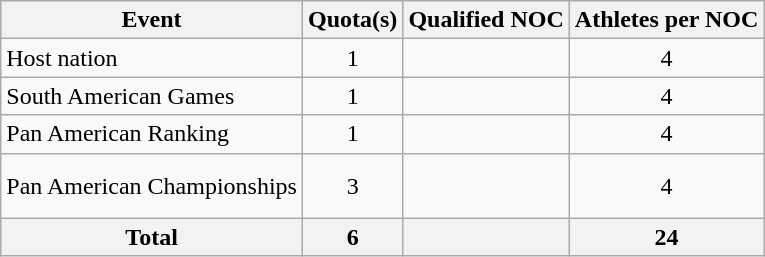<table class="wikitable">
<tr>
<th>Event</th>
<th>Quota(s)</th>
<th>Qualified NOC</th>
<th>Athletes per NOC</th>
</tr>
<tr>
<td>Host nation</td>
<td style="text-align:center;">1</td>
<td></td>
<td align=center>4</td>
</tr>
<tr>
<td>South American Games</td>
<td style="text-align:center;">1</td>
<td></td>
<td align=center>4</td>
</tr>
<tr>
<td>Pan American Ranking</td>
<td style="text-align:center;">1</td>
<td></td>
<td align=center>4</td>
</tr>
<tr>
<td>Pan American Championships</td>
<td style="text-align:center;">3</td>
<td><br><br></td>
<td align=center>4</td>
</tr>
<tr>
<th>Total</th>
<th>6</th>
<th></th>
<th>24</th>
</tr>
</table>
